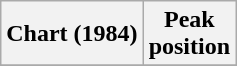<table class="wikitable sortable plainrowheaders" style="text-align:center">
<tr>
<th>Chart (1984)</th>
<th>Peak<br>position</th>
</tr>
<tr>
</tr>
</table>
